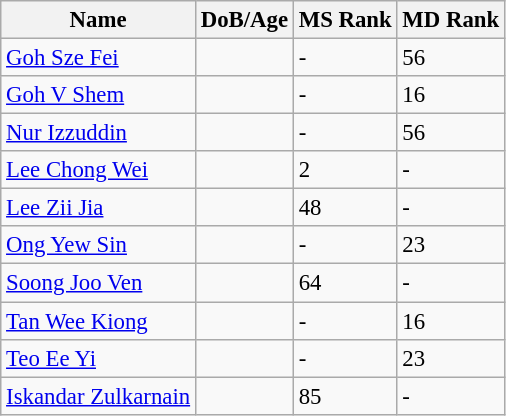<table class="wikitable" style="text-align: left; font-size:95%;">
<tr>
<th>Name</th>
<th>DoB/Age</th>
<th>MS Rank</th>
<th>MD Rank</th>
</tr>
<tr>
<td><a href='#'>Goh Sze Fei</a></td>
<td></td>
<td>-</td>
<td>56</td>
</tr>
<tr>
<td><a href='#'>Goh V Shem</a></td>
<td></td>
<td>-</td>
<td>16</td>
</tr>
<tr>
<td><a href='#'>Nur Izzuddin</a></td>
<td></td>
<td>-</td>
<td>56</td>
</tr>
<tr>
<td><a href='#'>Lee Chong Wei</a></td>
<td></td>
<td>2</td>
<td>-</td>
</tr>
<tr>
<td><a href='#'>Lee Zii Jia</a></td>
<td></td>
<td>48</td>
<td>-</td>
</tr>
<tr>
<td><a href='#'>Ong Yew Sin</a></td>
<td></td>
<td>-</td>
<td>23</td>
</tr>
<tr>
<td><a href='#'>Soong Joo Ven</a></td>
<td></td>
<td>64</td>
<td>-</td>
</tr>
<tr>
<td><a href='#'>Tan Wee Kiong</a></td>
<td></td>
<td>-</td>
<td>16</td>
</tr>
<tr>
<td><a href='#'>Teo Ee Yi</a></td>
<td></td>
<td>-</td>
<td>23</td>
</tr>
<tr>
<td><a href='#'>Iskandar Zulkarnain</a></td>
<td></td>
<td>85</td>
<td>-</td>
</tr>
</table>
